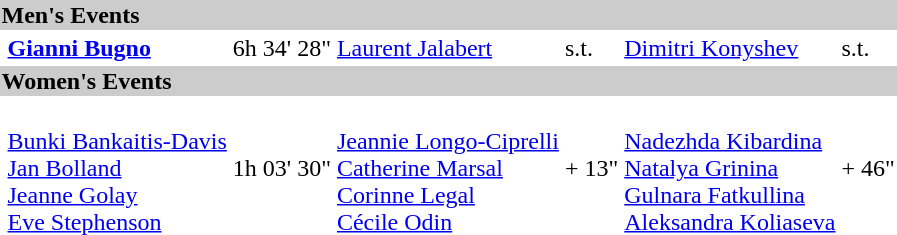<table>
<tr style="background:#ccc;">
<td colspan=7><strong>Men's Events</strong></td>
</tr>
<tr>
<td><br></td>
<td><strong><a href='#'>Gianni Bugno</a></strong><br><small></small></td>
<td>6h 34' 28"</td>
<td><a href='#'>Laurent Jalabert</a><br><small></small></td>
<td>s.t.</td>
<td><a href='#'>Dimitri Konyshev</a><br><small></small></td>
<td>s.t.</td>
</tr>
<tr style="background:#ccc;">
<td colspan=7><strong>Women's Events</strong></td>
</tr>
<tr>
<td><br></td>
<td><strong></strong><br><a href='#'>Bunki Bankaitis-Davis</a><br><a href='#'>Jan Bolland</a><br><a href='#'>Jeanne Golay</a><br><a href='#'>Eve Stephenson</a></td>
<td>1h 03' 30"</td>
<td><br><a href='#'>Jeannie Longo-Ciprelli</a><br><a href='#'>Catherine Marsal</a><br><a href='#'>Corinne Legal</a><br><a href='#'>Cécile Odin</a></td>
<td>+ 13"</td>
<td><br><a href='#'>Nadezhda Kibardina</a><br><a href='#'>Natalya Grinina</a><br><a href='#'>Gulnara Fatkullina</a><br><a href='#'>Aleksandra Koliaseva</a></td>
<td>+ 46"</td>
</tr>
</table>
